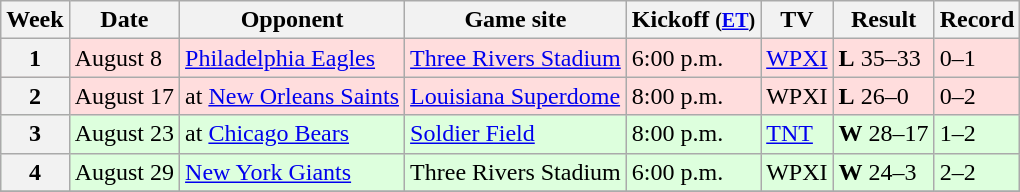<table class="wikitable">
<tr>
<th>Week</th>
<th>Date</th>
<th>Opponent</th>
<th>Game site</th>
<th>Kickoff <small>(<a href='#'>ET</a>)</small></th>
<th>TV</th>
<th>Result</th>
<th>Record</th>
</tr>
<tr style="background:#ffdddd;">
<th>1</th>
<td>August 8</td>
<td><a href='#'>Philadelphia Eagles</a></td>
<td><a href='#'>Three Rivers Stadium</a></td>
<td>6:00 p.m.</td>
<td><a href='#'>WPXI</a></td>
<td><strong>L</strong> 35–33</td>
<td>0–1</td>
</tr>
<tr style="background:#ffdddd;">
<th>2</th>
<td>August 17</td>
<td>at <a href='#'>New Orleans Saints</a></td>
<td><a href='#'>Louisiana Superdome</a></td>
<td>8:00 p.m.</td>
<td>WPXI</td>
<td><strong>L</strong> 26–0</td>
<td>0–2</td>
</tr>
<tr style="background: #ddffdd;">
<th>3</th>
<td>August 23</td>
<td>at <a href='#'>Chicago Bears</a></td>
<td><a href='#'>Soldier Field</a></td>
<td>8:00 p.m.</td>
<td><a href='#'>TNT</a></td>
<td><strong>W</strong> 28–17</td>
<td>1–2</td>
</tr>
<tr style="background: #ddffdd;">
<th>4</th>
<td>August 29</td>
<td><a href='#'>New York Giants</a></td>
<td>Three Rivers Stadium</td>
<td>6:00 p.m.</td>
<td>WPXI</td>
<td><strong>W</strong> 24–3</td>
<td>2–2</td>
</tr>
<tr style="background: #ddffdd;">
</tr>
</table>
